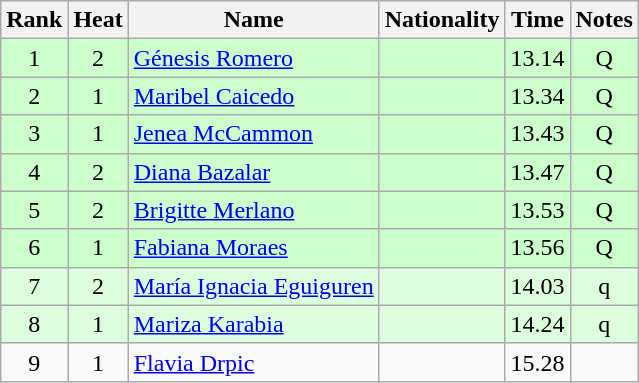<table class="wikitable sortable" style="text-align:center">
<tr>
<th>Rank</th>
<th>Heat</th>
<th>Name</th>
<th>Nationality</th>
<th>Time</th>
<th>Notes</th>
</tr>
<tr bgcolor=ccffcc>
<td>1</td>
<td>2</td>
<td align=left><a href='#'>Génesis Romero</a></td>
<td align=left></td>
<td>13.14</td>
<td>Q</td>
</tr>
<tr bgcolor=ccffcc>
<td>2</td>
<td>1</td>
<td align=left><a href='#'>Maribel Caicedo</a></td>
<td align=left></td>
<td>13.34</td>
<td>Q</td>
</tr>
<tr bgcolor=ccffcc>
<td>3</td>
<td>1</td>
<td align=left><a href='#'>Jenea McCammon</a></td>
<td align=left></td>
<td>13.43</td>
<td>Q</td>
</tr>
<tr bgcolor=ccffcc>
<td>4</td>
<td>2</td>
<td align=left><a href='#'>Diana Bazalar</a></td>
<td align=left></td>
<td>13.47</td>
<td>Q</td>
</tr>
<tr bgcolor=ccffcc>
<td>5</td>
<td>2</td>
<td align=left><a href='#'>Brigitte Merlano</a></td>
<td align=left></td>
<td>13.53</td>
<td>Q</td>
</tr>
<tr bgcolor=ccffcc>
<td>6</td>
<td>1</td>
<td align=left><a href='#'>Fabiana Moraes</a></td>
<td align=left></td>
<td>13.56</td>
<td>Q</td>
</tr>
<tr bgcolor=ddffdd>
<td>7</td>
<td>2</td>
<td align=left><a href='#'>María Ignacia Eguiguren</a></td>
<td align=left></td>
<td>14.03</td>
<td>q</td>
</tr>
<tr bgcolor=ddffdd>
<td>8</td>
<td>1</td>
<td align=left><a href='#'>Mariza Karabia</a></td>
<td align=left></td>
<td>14.24</td>
<td>q</td>
</tr>
<tr>
<td>9</td>
<td>1</td>
<td align=left><a href='#'>Flavia Drpic</a></td>
<td align=left></td>
<td>15.28</td>
<td></td>
</tr>
</table>
